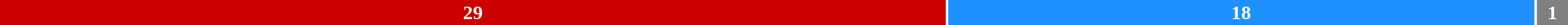<table style="width:100%; text-align:center;">
<tr style="color:white;">
<td style="background:#CC0000; width:60.5;"><strong>29</strong></td>
<td style="background:dodgerblue; width:37.5%;"><strong>18</strong></td>
<td style="background:gray; width:2%;"><strong>1</strong></td>
</tr>
<tr>
<td></td>
<td></td>
<td></td>
</tr>
</table>
